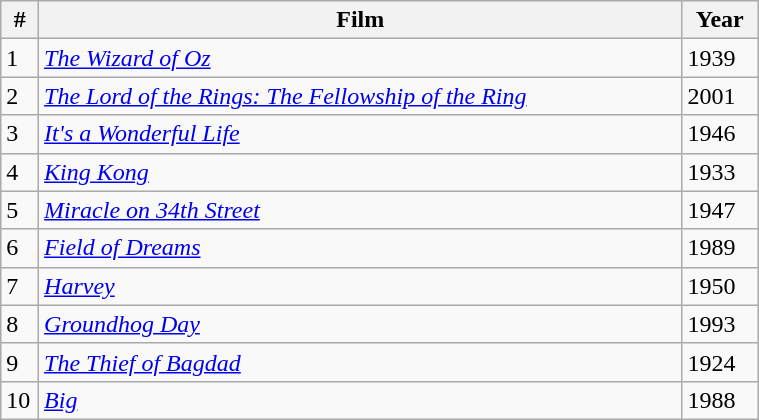<table class="sortable wikitable" style="width:40%">
<tr>
<th width=5%>#</th>
<th width=85%>Film</th>
<th width=10%>Year</th>
</tr>
<tr>
<td>1</td>
<td><em><a href='#'>The Wizard of Oz</a></em></td>
<td>1939</td>
</tr>
<tr>
<td>2</td>
<td><em><a href='#'>The Lord of the Rings: The Fellowship of the Ring</a></em></td>
<td>2001</td>
</tr>
<tr>
<td>3</td>
<td><em><a href='#'>It's a Wonderful Life</a></em></td>
<td>1946</td>
</tr>
<tr>
<td>4</td>
<td><em><a href='#'>King Kong</a></em></td>
<td>1933</td>
</tr>
<tr>
<td>5</td>
<td><em><a href='#'>Miracle on 34th Street</a></em></td>
<td>1947</td>
</tr>
<tr>
<td>6</td>
<td><em><a href='#'>Field of Dreams</a></em></td>
<td>1989</td>
</tr>
<tr>
<td>7</td>
<td><em><a href='#'>Harvey</a></em></td>
<td>1950</td>
</tr>
<tr>
<td>8</td>
<td><em><a href='#'>Groundhog Day</a></em></td>
<td>1993</td>
</tr>
<tr>
<td>9</td>
<td><em><a href='#'>The Thief of Bagdad</a></em></td>
<td>1924</td>
</tr>
<tr>
<td>10</td>
<td><em><a href='#'>Big</a></em></td>
<td>1988</td>
</tr>
</table>
